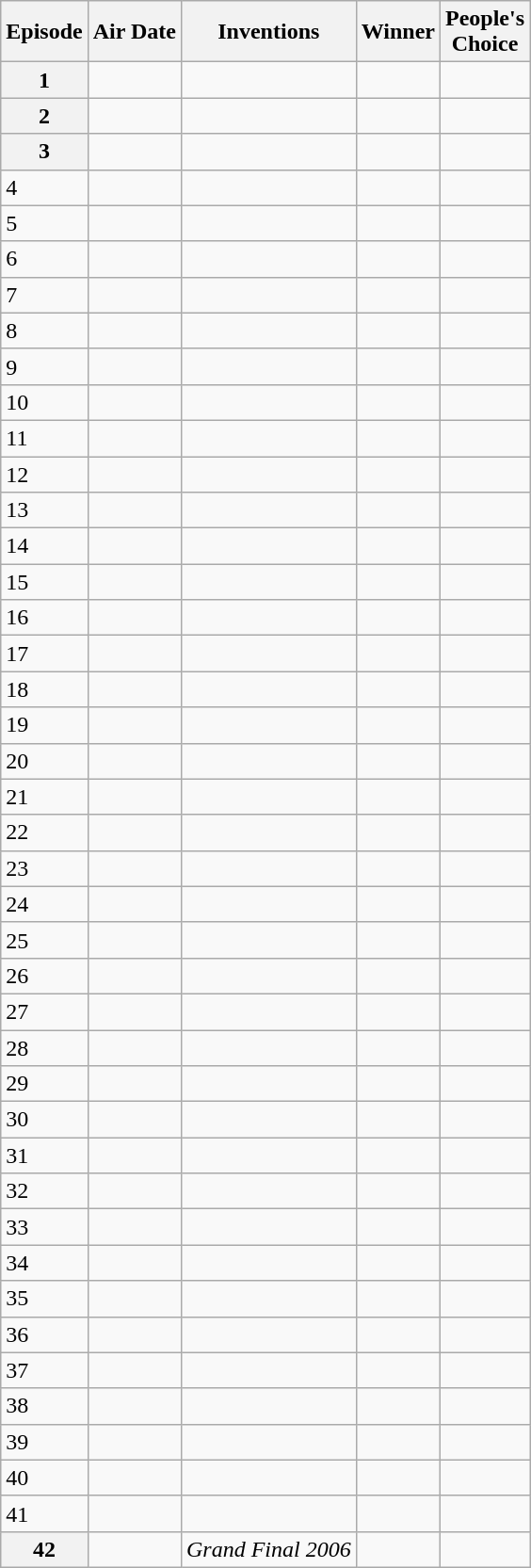<table class="wikitable">
<tr>
<th>Episode</th>
<th>Air Date</th>
<th>Inventions</th>
<th>Winner</th>
<th>People's<br>Choice</th>
</tr>
<tr>
<th scope=row rowspan=1>1</th>
<td rowspan=1></td>
<td></td>
<td></td>
<td></td>
</tr>
<tr>
<th scope=row rowspan=1>2</th>
<td rowspan=1></td>
<td></td>
<td></td>
<td></td>
</tr>
<tr>
<th scope=row rowspan=1>3</th>
<td rowspan=1></td>
<td></td>
<td></td>
<td></td>
</tr>
<tr>
<td>4</td>
<td></td>
<td></td>
<td></td>
<td></td>
</tr>
<tr>
<td>5</td>
<td></td>
<td></td>
<td></td>
<td></td>
</tr>
<tr>
<td>6</td>
<td></td>
<td></td>
<td></td>
<td></td>
</tr>
<tr>
<td>7</td>
<td></td>
<td></td>
<td></td>
<td></td>
</tr>
<tr>
<td>8</td>
<td></td>
<td></td>
<td></td>
<td></td>
</tr>
<tr>
<td>9</td>
<td></td>
<td></td>
<td></td>
<td></td>
</tr>
<tr>
<td>10</td>
<td></td>
<td></td>
<td></td>
<td></td>
</tr>
<tr>
<td>11</td>
<td></td>
<td></td>
<td></td>
<td></td>
</tr>
<tr>
<td>12</td>
<td></td>
<td></td>
<td></td>
<td></td>
</tr>
<tr>
<td>13</td>
<td></td>
<td></td>
<td></td>
<td></td>
</tr>
<tr>
<td>14</td>
<td></td>
<td></td>
<td></td>
<td></td>
</tr>
<tr>
<td>15</td>
<td></td>
<td></td>
<td></td>
<td></td>
</tr>
<tr>
<td>16</td>
<td></td>
<td></td>
<td></td>
<td></td>
</tr>
<tr>
<td>17</td>
<td></td>
<td></td>
<td></td>
<td></td>
</tr>
<tr>
<td>18</td>
<td></td>
<td></td>
<td></td>
<td></td>
</tr>
<tr>
<td>19</td>
<td></td>
<td></td>
<td></td>
<td></td>
</tr>
<tr>
<td>20</td>
<td></td>
<td></td>
<td></td>
<td></td>
</tr>
<tr>
<td>21</td>
<td></td>
<td></td>
<td></td>
<td></td>
</tr>
<tr>
<td>22</td>
<td></td>
<td></td>
<td></td>
<td></td>
</tr>
<tr>
<td>23</td>
<td></td>
<td></td>
<td></td>
<td></td>
</tr>
<tr>
<td>24</td>
<td></td>
<td></td>
<td></td>
<td></td>
</tr>
<tr>
<td>25</td>
<td></td>
<td></td>
<td></td>
<td></td>
</tr>
<tr>
<td>26</td>
<td></td>
<td></td>
<td></td>
<td></td>
</tr>
<tr>
<td>27</td>
<td></td>
<td></td>
<td></td>
<td></td>
</tr>
<tr>
<td>28</td>
<td></td>
<td></td>
<td></td>
<td></td>
</tr>
<tr>
<td>29</td>
<td></td>
<td></td>
<td></td>
<td></td>
</tr>
<tr>
<td>30</td>
<td></td>
<td></td>
<td></td>
<td></td>
</tr>
<tr>
<td>31</td>
<td></td>
<td></td>
<td></td>
<td></td>
</tr>
<tr>
<td>32</td>
<td></td>
<td></td>
<td></td>
<td></td>
</tr>
<tr>
<td>33</td>
<td></td>
<td></td>
<td></td>
<td></td>
</tr>
<tr>
<td>34</td>
<td></td>
<td></td>
<td></td>
<td></td>
</tr>
<tr>
<td>35</td>
<td></td>
<td></td>
<td></td>
<td></td>
</tr>
<tr>
<td>36</td>
<td></td>
<td></td>
<td></td>
<td></td>
</tr>
<tr>
<td>37</td>
<td></td>
<td></td>
<td></td>
<td></td>
</tr>
<tr>
<td>38</td>
<td></td>
<td></td>
<td></td>
<td></td>
</tr>
<tr>
<td>39</td>
<td></td>
<td></td>
<td></td>
<td></td>
</tr>
<tr>
<td>40</td>
<td></td>
<td></td>
<td></td>
<td></td>
</tr>
<tr>
<td>41</td>
<td></td>
<td></td>
<td></td>
<td></td>
</tr>
<tr>
<th scope=row rowspan=1>42</th>
<td rowspan=1></td>
<td><em>Grand Final 2006</em></td>
<td></td>
<td></td>
</tr>
</table>
